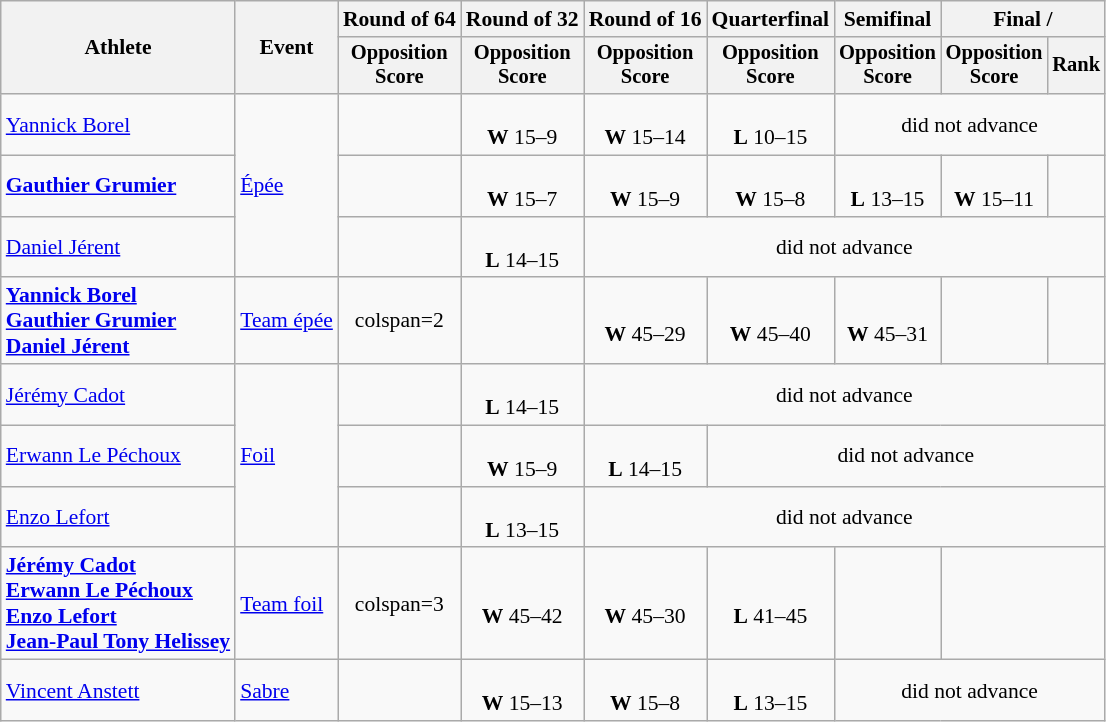<table class="wikitable" style="font-size:90%">
<tr>
<th rowspan=2>Athlete</th>
<th rowspan=2>Event</th>
<th>Round of 64</th>
<th>Round of 32</th>
<th>Round of 16</th>
<th>Quarterfinal</th>
<th>Semifinal</th>
<th colspan=2>Final / </th>
</tr>
<tr style="font-size:95%">
<th>Opposition<br>Score</th>
<th>Opposition<br>Score</th>
<th>Opposition<br>Score</th>
<th>Opposition<br>Score</th>
<th>Opposition<br>Score</th>
<th>Opposition<br>Score</th>
<th>Rank</th>
</tr>
<tr align=center>
<td align=left><a href='#'>Yannick Borel</a></td>
<td style="text-align:left;" rowspan="3"><a href='#'>Épée</a></td>
<td></td>
<td><br><strong>W</strong> 15–9</td>
<td><br><strong>W</strong> 15–14</td>
<td><br><strong>L</strong> 10–15</td>
<td colspan=3>did not advance</td>
</tr>
<tr align=center>
<td align=left><strong><a href='#'>Gauthier Grumier</a></strong></td>
<td></td>
<td><br><strong>W</strong> 15–7</td>
<td><br><strong>W</strong> 15–9</td>
<td><br><strong>W</strong> 15–8</td>
<td><br><strong>L</strong> 13–15</td>
<td><br><strong>W</strong> 15–11</td>
<td></td>
</tr>
<tr align=center>
<td align=left><a href='#'>Daniel Jérent</a></td>
<td></td>
<td><br><strong>L</strong> 14–15</td>
<td colspan=5>did not advance</td>
</tr>
<tr align=center>
<td align=left><strong><a href='#'>Yannick Borel</a><br><a href='#'>Gauthier Grumier</a><br><a href='#'>Daniel Jérent</a></strong></td>
<td align=left><a href='#'>Team épée</a></td>
<td>colspan=2 </td>
<td></td>
<td><br><strong>W</strong> 45–29</td>
<td><br><strong>W</strong> 45–40</td>
<td><br><strong>W</strong> 45–31</td>
<td></td>
</tr>
<tr align=center>
<td align=left><a href='#'>Jérémy Cadot</a></td>
<td style="text-align:left;" rowspan="3"><a href='#'>Foil</a></td>
<td></td>
<td><br><strong>L</strong> 14–15</td>
<td colspan=5>did not advance</td>
</tr>
<tr align=center>
<td align=left><a href='#'>Erwann Le Péchoux</a></td>
<td></td>
<td><br><strong>W</strong> 15–9</td>
<td><br><strong>L</strong> 14–15</td>
<td colspan=4>did not advance</td>
</tr>
<tr align=center>
<td align=left><a href='#'>Enzo Lefort</a></td>
<td></td>
<td><br><strong>L</strong> 13–15</td>
<td colspan=5>did not advance</td>
</tr>
<tr align=center>
<td align=left><strong><a href='#'>Jérémy Cadot</a><br><a href='#'>Erwann Le Péchoux</a><br><a href='#'>Enzo Lefort</a><br><a href='#'>Jean-Paul Tony Helissey</a></strong></td>
<td align=left><a href='#'>Team foil</a></td>
<td>colspan=3 </td>
<td><br><strong>W</strong> 45–42</td>
<td><br><strong>W</strong> 45–30</td>
<td><br><strong>L</strong> 41–45</td>
<td></td>
</tr>
<tr align=center>
<td align=left><a href='#'>Vincent Anstett</a></td>
<td align=left><a href='#'>Sabre</a></td>
<td></td>
<td><br><strong>W</strong> 15–13</td>
<td><br><strong>W</strong> 15–8</td>
<td><br><strong>L</strong> 13–15</td>
<td colspan=3>did not advance</td>
</tr>
</table>
